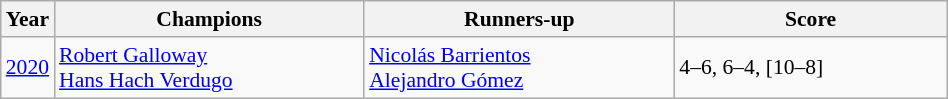<table class="wikitable" style="font-size:90%">
<tr>
<th>Year</th>
<th width="200">Champions</th>
<th width="200">Runners-up</th>
<th width="175">Score</th>
</tr>
<tr>
<td><a href='#'>2020</a></td>
<td> <a href='#'>Robert Galloway</a><br> <a href='#'>Hans Hach Verdugo</a></td>
<td> <a href='#'>Nicolás Barrientos</a><br> <a href='#'>Alejandro Gómez</a></td>
<td>4–6, 6–4, [10–8]</td>
</tr>
</table>
